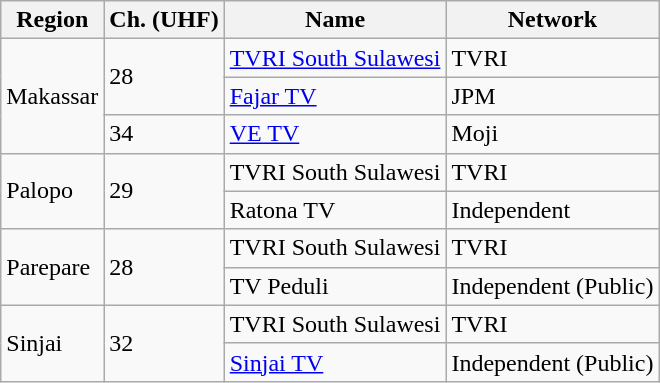<table class="wikitable">
<tr>
<th>Region</th>
<th>Ch. (UHF)</th>
<th>Name</th>
<th>Network</th>
</tr>
<tr>
<td rowspan="3">Makassar</td>
<td rowspan="2">28</td>
<td><a href='#'>TVRI South Sulawesi</a></td>
<td>TVRI</td>
</tr>
<tr>
<td><a href='#'>Fajar TV</a></td>
<td>JPM</td>
</tr>
<tr>
<td>34</td>
<td><a href='#'>VE TV</a></td>
<td>Moji</td>
</tr>
<tr>
<td rowspan="2">Palopo</td>
<td rowspan="2">29</td>
<td>TVRI South Sulawesi</td>
<td>TVRI</td>
</tr>
<tr>
<td>Ratona TV</td>
<td>Independent</td>
</tr>
<tr>
<td rowspan="2">Parepare</td>
<td rowspan="2">28</td>
<td>TVRI South Sulawesi</td>
<td>TVRI</td>
</tr>
<tr>
<td>TV Peduli</td>
<td>Independent (Public)</td>
</tr>
<tr>
<td rowspan="2">Sinjai</td>
<td rowspan="2">32</td>
<td>TVRI  South Sulawesi</td>
<td>TVRI</td>
</tr>
<tr>
<td><a href='#'>Sinjai TV</a></td>
<td>Independent (Public)</td>
</tr>
</table>
